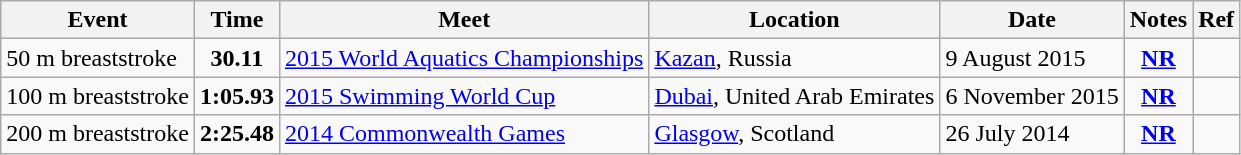<table class="wikitable">
<tr>
<th>Event</th>
<th>Time</th>
<th>Meet</th>
<th>Location</th>
<th>Date</th>
<th>Notes</th>
<th>Ref</th>
</tr>
<tr>
<td>50 m breaststroke</td>
<td style="text-align:center;"><strong>30.11</strong></td>
<td><a href='#'>2015 World Aquatics Championships</a></td>
<td><a href='#'>Kazan</a>, Russia</td>
<td>9 August 2015</td>
<td style="text-align:center;"><strong><a href='#'>NR</a></strong></td>
<td style="text-align:center;"></td>
</tr>
<tr>
<td>100 m breaststroke</td>
<td style="text-align:center;"><strong>1:05.93</strong></td>
<td><a href='#'>2015 Swimming World Cup</a></td>
<td><a href='#'>Dubai</a>, United Arab Emirates</td>
<td>6 November 2015</td>
<td style="text-align:center;"><strong><a href='#'>NR</a></strong></td>
<td style="text-align:center;"></td>
</tr>
<tr>
<td>200 m breaststroke</td>
<td style="text-align:center;"><strong>2:25.48</strong></td>
<td><a href='#'>2014 Commonwealth Games</a></td>
<td><a href='#'>Glasgow</a>, Scotland</td>
<td>26 July 2014</td>
<td style="text-align:center;"><strong><a href='#'>NR</a></strong></td>
<td style="text-align:center;"></td>
</tr>
</table>
